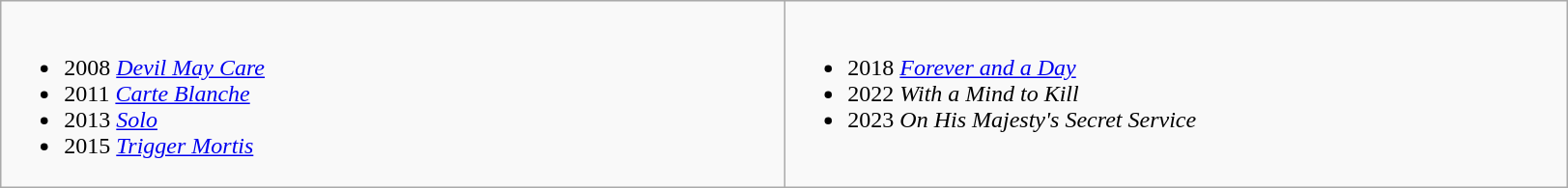<table class="wikitable">
<tr style="vertical-align:top; width:225px;">
<td style="width:400pt;"><br><ul><li>2008 <em><a href='#'>Devil May Care</a></em></li><li>2011 <em><a href='#'>Carte Blanche</a></em></li><li>2013 <em><a href='#'>Solo</a></em></li><li>2015 <em><a href='#'>Trigger Mortis</a></em></li></ul></td>
<td style="width:400pt;"><br><ul><li>2018 <em><a href='#'>Forever and a Day</a></em></li><li>2022 <em>With a Mind to Kill</em></li><li>2023 <em>On His Majesty's Secret Service</em></li></ul></td>
</tr>
</table>
